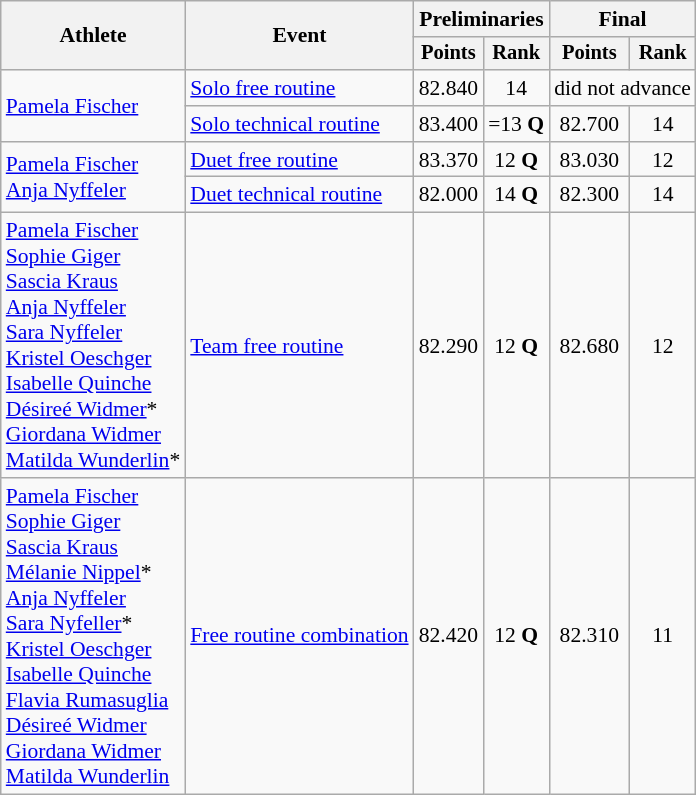<table class=wikitable style="font-size:90%">
<tr>
<th rowspan="2">Athlete</th>
<th rowspan="2">Event</th>
<th colspan="2">Preliminaries</th>
<th colspan="2">Final</th>
</tr>
<tr style="font-size:95%">
<th>Points</th>
<th>Rank</th>
<th>Points</th>
<th>Rank</th>
</tr>
<tr align=center>
<td align=left rowspan=2><a href='#'>Pamela Fischer</a></td>
<td align=left><a href='#'>Solo free routine</a></td>
<td>82.840</td>
<td>14</td>
<td colspan=2>did not advance</td>
</tr>
<tr align=center>
<td align=left><a href='#'>Solo technical routine</a></td>
<td>83.400</td>
<td>=13 <strong>Q</strong></td>
<td>82.700</td>
<td>14</td>
</tr>
<tr align=center>
<td align=left rowspan=2><a href='#'>Pamela Fischer</a><br><a href='#'>Anja Nyffeler</a></td>
<td align=left><a href='#'>Duet free routine</a></td>
<td>83.370</td>
<td>12 <strong>Q</strong></td>
<td>83.030</td>
<td>12</td>
</tr>
<tr align=center>
<td align=left><a href='#'>Duet technical routine</a></td>
<td>82.000</td>
<td>14 <strong>Q</strong></td>
<td>82.300</td>
<td>14</td>
</tr>
<tr align=center>
<td align=left><a href='#'>Pamela Fischer</a><br><a href='#'>Sophie Giger</a><br><a href='#'>Sascia Kraus</a><br><a href='#'>Anja Nyffeler</a><br><a href='#'>Sara Nyffeler</a><br><a href='#'>Kristel Oeschger</a><br><a href='#'>Isabelle Quinche</a><br><a href='#'>Désireé Widmer</a>*<br><a href='#'>Giordana Widmer</a><br><a href='#'>Matilda Wunderlin</a>*</td>
<td align=left><a href='#'>Team free routine</a></td>
<td>82.290</td>
<td>12 <strong>Q</strong></td>
<td>82.680</td>
<td>12</td>
</tr>
<tr align=center>
<td align=left><a href='#'>Pamela Fischer</a><br><a href='#'>Sophie Giger</a><br><a href='#'>Sascia Kraus</a><br><a href='#'>Mélanie Nippel</a>*<br><a href='#'>Anja Nyffeler</a><br><a href='#'>Sara Nyfeller</a>*<br><a href='#'>Kristel Oeschger</a><br><a href='#'>Isabelle Quinche</a><br><a href='#'>Flavia Rumasuglia</a><br><a href='#'>Désireé Widmer</a><br><a href='#'>Giordana Widmer</a><br><a href='#'>Matilda Wunderlin</a></td>
<td align=left><a href='#'>Free routine combination</a></td>
<td>82.420</td>
<td>12 <strong>Q</strong></td>
<td>82.310</td>
<td>11</td>
</tr>
</table>
